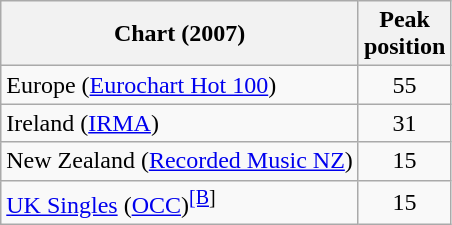<table class="wikitable sortable">
<tr>
<th align="left">Chart (2007)</th>
<th align="center">Peak<br>position</th>
</tr>
<tr>
<td align="left">Europe (<a href='#'>Eurochart Hot 100</a>)</td>
<td align="center">55</td>
</tr>
<tr>
<td align="left">Ireland (<a href='#'>IRMA</a>)</td>
<td align="center">31</td>
</tr>
<tr>
<td align="left">New Zealand (<a href='#'>Recorded Music NZ</a>)</td>
<td align="center">15</td>
</tr>
<tr>
<td align="left"><a href='#'>UK Singles</a> (<a href='#'>OCC</a>)<sup><a href='#'>[B</a>]</sup></td>
<td align="center">15</td>
</tr>
</table>
